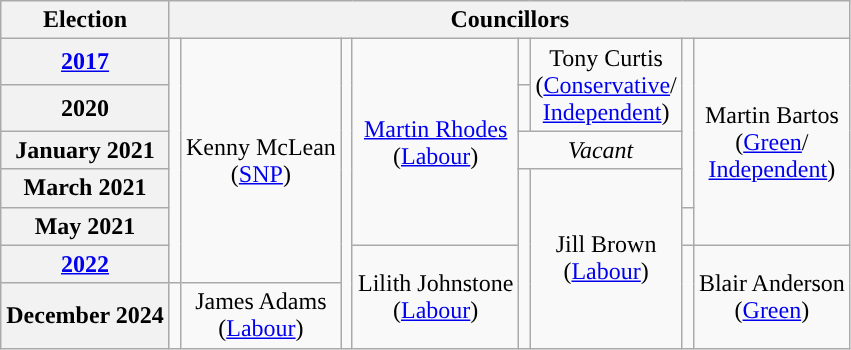<table class="wikitable" style="text-align:center">
<tr>
<th>Election</th>
<th colspan=8>Councillors</th>
</tr>
<tr>
<th><a href='#'>2017</a></th>
<td rowspan=6; style="background-color: "></td>
<td rowspan=6>Kenny McLean<br>(<a href='#'>SNP</a>)</td>
<td rowspan=7; style="background-color: "></td>
<td rowspan=5><a href='#'>Martin Rhodes</a><br>(<a href='#'>Labour</a>)</td>
<td rowspan=1; style="background-color: "></td>
<td rowspan=2>Tony Curtis<br>(<a href='#'>Conservative</a>/<br><a href='#'>Independent</a>)</td>
<td rowspan=4; style="background-color: "></td>
<td rowspan=5>Martin Bartos<br>(<a href='#'>Green</a>/<br><a href='#'>Independent</a>)</td>
</tr>
<tr>
<th>2020</th>
<td rowspan=1; style="background-color: "></td>
</tr>
<tr>
<th>January 2021</th>
<td colspan=2><em>Vacant</em></td>
</tr>
<tr>
<th>March 2021</th>
<td rowspan=4; style="background-color: "></td>
<td rowspan=4>Jill Brown<br>(<a href='#'>Labour</a>)</td>
</tr>
<tr>
<th>May 2021</th>
<td rowspan=1; style="background-color: "></td>
</tr>
<tr>
<th><a href='#'>2022</a></th>
<td rowspan=2>Lilith Johnstone<br>(<a href='#'>Labour</a>)</td>
<td rowspan=2; style="background-color: "></td>
<td rowspan=2>Blair Anderson<br>(<a href='#'>Green</a>)</td>
</tr>
<tr>
<th>December 2024</th>
<td rowspan=1; style="background-color: "></td>
<td rowspan=1>James Adams<br>(<a href='#'>Labour</a>)</td>
</tr>
</table>
